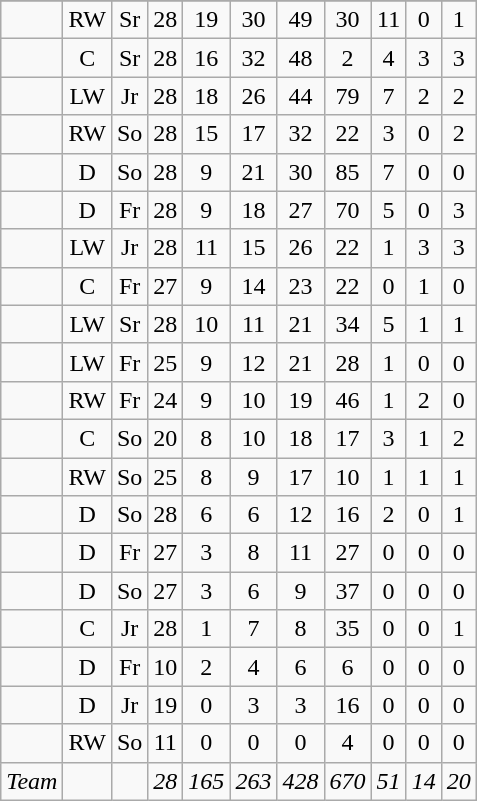<table class="wikitable sortable" style="text-align:center">
<tr>
</tr>
<tr>
<td align=left></td>
<td>RW</td>
<td>Sr</td>
<td>28</td>
<td>19</td>
<td>30</td>
<td>49</td>
<td>30</td>
<td>11</td>
<td>0</td>
<td>1</td>
</tr>
<tr>
<td align=left></td>
<td>C</td>
<td>Sr</td>
<td>28</td>
<td>16</td>
<td>32</td>
<td>48</td>
<td>2</td>
<td>4</td>
<td>3</td>
<td>3</td>
</tr>
<tr>
<td align=left></td>
<td>LW</td>
<td>Jr</td>
<td>28</td>
<td>18</td>
<td>26</td>
<td>44</td>
<td>79</td>
<td>7</td>
<td>2</td>
<td>2</td>
</tr>
<tr>
<td align=left></td>
<td>RW</td>
<td>So</td>
<td>28</td>
<td>15</td>
<td>17</td>
<td>32</td>
<td>22</td>
<td>3</td>
<td>0</td>
<td>2</td>
</tr>
<tr>
<td align=left></td>
<td>D</td>
<td>So</td>
<td>28</td>
<td>9</td>
<td>21</td>
<td>30</td>
<td>85</td>
<td>7</td>
<td>0</td>
<td>0</td>
</tr>
<tr>
<td align=left></td>
<td>D</td>
<td>Fr</td>
<td>28</td>
<td>9</td>
<td>18</td>
<td>27</td>
<td>70</td>
<td>5</td>
<td>0</td>
<td>3</td>
</tr>
<tr>
<td align=left></td>
<td>LW</td>
<td>Jr</td>
<td>28</td>
<td>11</td>
<td>15</td>
<td>26</td>
<td>22</td>
<td>1</td>
<td>3</td>
<td>3</td>
</tr>
<tr>
<td align=left></td>
<td>C</td>
<td>Fr</td>
<td>27</td>
<td>9</td>
<td>14</td>
<td>23</td>
<td>22</td>
<td>0</td>
<td>1</td>
<td>0</td>
</tr>
<tr>
<td align=left></td>
<td>LW</td>
<td>Sr</td>
<td>28</td>
<td>10</td>
<td>11</td>
<td>21</td>
<td>34</td>
<td>5</td>
<td>1</td>
<td>1</td>
</tr>
<tr>
<td align=left></td>
<td>LW</td>
<td>Fr</td>
<td>25</td>
<td>9</td>
<td>12</td>
<td>21</td>
<td>28</td>
<td>1</td>
<td>0</td>
<td>0</td>
</tr>
<tr>
<td align=left></td>
<td>RW</td>
<td>Fr</td>
<td>24</td>
<td>9</td>
<td>10</td>
<td>19</td>
<td>46</td>
<td>1</td>
<td>2</td>
<td>0</td>
</tr>
<tr>
<td align=left></td>
<td>C</td>
<td>So</td>
<td>20</td>
<td>8</td>
<td>10</td>
<td>18</td>
<td>17</td>
<td>3</td>
<td>1</td>
<td>2</td>
</tr>
<tr>
<td align=left></td>
<td>RW</td>
<td>So</td>
<td>25</td>
<td>8</td>
<td>9</td>
<td>17</td>
<td>10</td>
<td>1</td>
<td>1</td>
<td>1</td>
</tr>
<tr>
<td align=left></td>
<td>D</td>
<td>So</td>
<td>28</td>
<td>6</td>
<td>6</td>
<td>12</td>
<td>16</td>
<td>2</td>
<td>0</td>
<td>1</td>
</tr>
<tr>
<td align=left></td>
<td>D</td>
<td>Fr</td>
<td>27</td>
<td>3</td>
<td>8</td>
<td>11</td>
<td>27</td>
<td>0</td>
<td>0</td>
<td>0</td>
</tr>
<tr>
<td align=left></td>
<td>D</td>
<td>So</td>
<td>27</td>
<td>3</td>
<td>6</td>
<td>9</td>
<td>37</td>
<td>0</td>
<td>0</td>
<td>0</td>
</tr>
<tr>
<td align=left></td>
<td>C</td>
<td>Jr</td>
<td>28</td>
<td>1</td>
<td>7</td>
<td>8</td>
<td>35</td>
<td>0</td>
<td>0</td>
<td>1</td>
</tr>
<tr>
<td align=left></td>
<td>D</td>
<td>Fr</td>
<td>10</td>
<td>2</td>
<td>4</td>
<td>6</td>
<td>6</td>
<td>0</td>
<td>0</td>
<td>0</td>
</tr>
<tr>
<td align=left></td>
<td>D</td>
<td>Jr</td>
<td>19</td>
<td>0</td>
<td>3</td>
<td>3</td>
<td>16</td>
<td>0</td>
<td>0</td>
<td>0</td>
</tr>
<tr>
<td align=left></td>
<td>RW</td>
<td>So</td>
<td>11</td>
<td>0</td>
<td>0</td>
<td>0</td>
<td>4</td>
<td>0</td>
<td>0</td>
<td>0</td>
</tr>
<tr class="sortbottom">
<td align=left><em>Team</em></td>
<td></td>
<td></td>
<td><em>28</em></td>
<td><em>165</em></td>
<td><em>263</em></td>
<td><em>428</em></td>
<td><em>670</em></td>
<td><em>51</em></td>
<td><em>14</em></td>
<td><em>20</em></td>
</tr>
</table>
